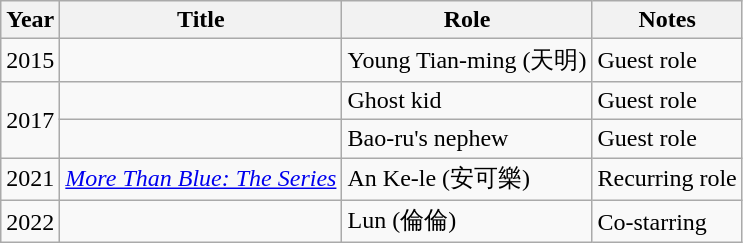<table class="wikitable">
<tr>
<th>Year</th>
<th>Title</th>
<th>Role</th>
<th>Notes</th>
</tr>
<tr>
<td>2015</td>
<td><em></em></td>
<td>Young Tian-ming (天明)</td>
<td>Guest role</td>
</tr>
<tr>
<td rowspan="2">2017</td>
<td><em></em></td>
<td>Ghost kid</td>
<td>Guest role</td>
</tr>
<tr>
<td><em></em></td>
<td>Bao-ru's nephew</td>
<td>Guest role</td>
</tr>
<tr>
<td>2021</td>
<td><em><a href='#'>More Than Blue: The Series</a></em></td>
<td>An Ke-le (安可樂)</td>
<td>Recurring role</td>
</tr>
<tr>
<td>2022</td>
<td><em></em></td>
<td>Lun (倫倫)</td>
<td>Co-starring</td>
</tr>
</table>
